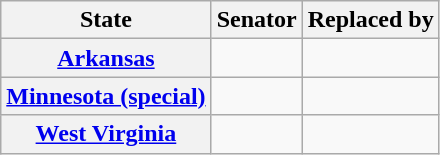<table class="wikitable sortable plainrowheaders">
<tr>
<th scope="col">State</th>
<th scope="col">Senator</th>
<th scope="col">Replaced by</th>
</tr>
<tr>
<th><a href='#'>Arkansas</a></th>
<td></td>
<td></td>
</tr>
<tr>
<th><a href='#'>Minnesota (special)</a></th>
<td></td>
<td></td>
</tr>
<tr>
<th><a href='#'>West Virginia</a></th>
<td></td>
<td></td>
</tr>
</table>
